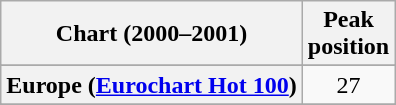<table class="wikitable sortable plainrowheaders" style="text-align:center">
<tr>
<th>Chart (2000–2001)</th>
<th>Peak<br>position</th>
</tr>
<tr>
</tr>
<tr>
</tr>
<tr>
</tr>
<tr>
</tr>
<tr>
<th scope="row">Europe (<a href='#'>Eurochart Hot 100</a>)</th>
<td>27</td>
</tr>
<tr>
</tr>
<tr>
</tr>
<tr>
</tr>
<tr>
</tr>
<tr>
</tr>
<tr>
</tr>
<tr>
</tr>
<tr>
</tr>
<tr>
</tr>
<tr>
</tr>
</table>
